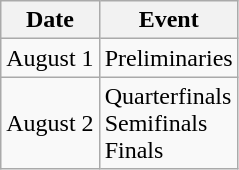<table class="wikitable sortable">
<tr>
<th>Date</th>
<th>Event</th>
</tr>
<tr>
<td>August 1</td>
<td>Preliminaries</td>
</tr>
<tr>
<td>August 2</td>
<td>Quarterfinals <br> Semifinals <br> Finals</td>
</tr>
</table>
